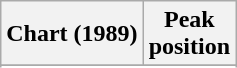<table class="wikitable sortable plainrowheaders">
<tr>
<th scope="col">Chart (1989)</th>
<th scope="col">Peak<br>position</th>
</tr>
<tr>
</tr>
<tr>
</tr>
<tr>
</tr>
<tr>
</tr>
</table>
